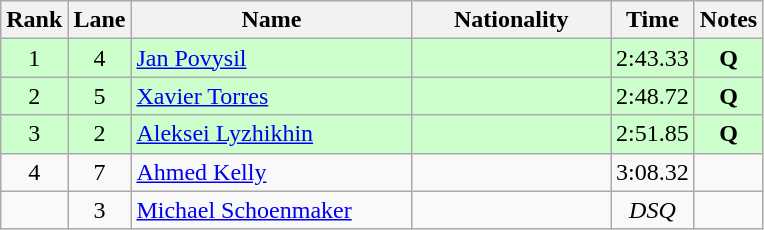<table class="wikitable sortable" style="text-align:center">
<tr>
<th>Rank</th>
<th>Lane</th>
<th style="width:180px">Name</th>
<th style="width:125px">Nationality</th>
<th>Time</th>
<th>Notes</th>
</tr>
<tr style="background:#cfc;">
<td>1</td>
<td>4</td>
<td style="text-align:left;"><a href='#'>Jan Povysil</a></td>
<td style="text-align:left;"></td>
<td>2:43.33</td>
<td><strong>Q</strong></td>
</tr>
<tr style="background:#cfc;">
<td>2</td>
<td>5</td>
<td style="text-align:left;"><a href='#'>Xavier Torres</a></td>
<td style="text-align:left;"></td>
<td>2:48.72</td>
<td><strong>Q</strong></td>
</tr>
<tr style="background:#cfc;">
<td>3</td>
<td>2</td>
<td style="text-align:left;"><a href='#'>Aleksei Lyzhikhin</a></td>
<td style="text-align:left;"></td>
<td>2:51.85</td>
<td><strong>Q</strong></td>
</tr>
<tr>
<td>4</td>
<td>7</td>
<td style="text-align:left;"><a href='#'>Ahmed Kelly</a></td>
<td style="text-align:left;"></td>
<td>3:08.32</td>
<td></td>
</tr>
<tr>
<td></td>
<td>3</td>
<td style="text-align:left;"><a href='#'>Michael Schoenmaker</a></td>
<td style="text-align:left;"></td>
<td><em>DSQ</em></td>
<td></td>
</tr>
</table>
